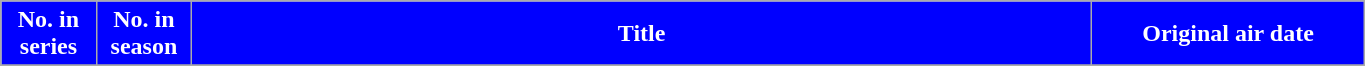<table class="wikitable plainrowheaders" style="width:72%;">
<tr>
<th scope="col" style="background-color:#0000FF; color: #FFFFFF;" width=7%>No. in<br>series</th>
<th scope="col" style="background-color:#0000FF; color: #FFFFFF;" width=7%>No. in<br>season</th>
<th scope="col" style="background-color:#0000FF; color: #FFFFFF;">Title</th>
<th scope="col" style="background-color:#0000FF; color: #FFFFFF;" width=20%>Original air date</th>
</tr>
<tr>
</tr>
</table>
